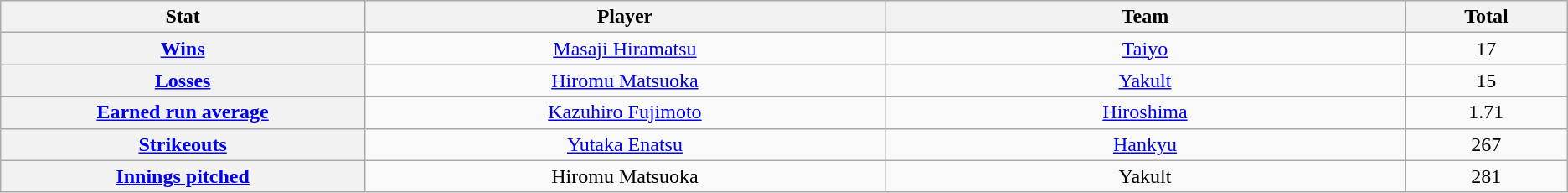<table class="wikitable" style="text-align:center;">
<tr>
<th scope="col" width="7%">Stat</th>
<th scope="col" width="10%">Player</th>
<th scope="col" width="10%">Team</th>
<th scope="col" width="3%">Total</th>
</tr>
<tr>
<th scope="row" style="text-align:center;"><a href='#'>Wins</a></th>
<td><a href='#'>Masaji Hiramatsu</a></td>
<td><a href='#'>Taiyo</a></td>
<td>17</td>
</tr>
<tr>
<th scope="row" style="text-align:center;"><a href='#'>Losses</a></th>
<td><a href='#'>Hiromu Matsuoka</a></td>
<td><a href='#'>Yakult</a></td>
<td>15</td>
</tr>
<tr>
<th scope="row" style="text-align:center;"><a href='#'>Earned run average</a></th>
<td><a href='#'>Kazuhiro Fujimoto</a></td>
<td><a href='#'>Hiroshima</a></td>
<td>1.71</td>
</tr>
<tr>
<th scope="row" style="text-align:center;"><a href='#'>Strikeouts</a></th>
<td><a href='#'>Yutaka Enatsu</a></td>
<td><a href='#'>Hankyu</a></td>
<td>267</td>
</tr>
<tr>
<th scope="row" style="text-align:center;"><a href='#'>Innings pitched</a></th>
<td>Hiromu Matsuoka</td>
<td>Yakult</td>
<td>281</td>
</tr>
</table>
